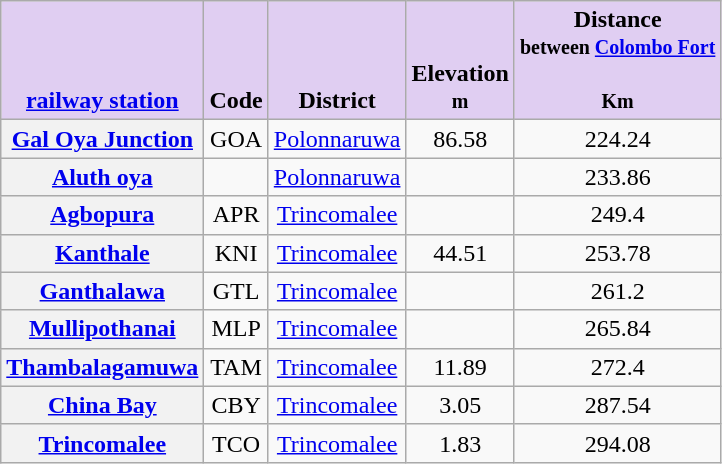<table class="wikitable sortable" style="text-align:center; font-size:100%">
<tr valign=bottom>
<th style="background-color:#E0CEF2;"><a href='#'>railway station</a></th>
<th style="background-color:#E0CEF2;">Code</th>
<th style="background-color:#E0CEF2;">District</th>
<th style="background-color:#E0CEF2;">Elevation<br><small>m</small><br></th>
<th style="background-color:#E0CEF2;">Distance<br><small>between <a href='#'>Colombo Fort</a></small><br><br><small>Km</small><br></th>
</tr>
<tr>
<th><a href='#'>Gal Oya Junction</a></th>
<td>GOA</td>
<td><a href='#'>Polonnaruwa</a></td>
<td>86.58</td>
<td>224.24</td>
</tr>
<tr>
<th><a href='#'>Aluth oya</a></th>
<td></td>
<td><a href='#'>Polonnaruwa</a></td>
<td></td>
<td>233.86</td>
</tr>
<tr>
<th><a href='#'>Agbopura</a></th>
<td>APR</td>
<td><a href='#'>Trincomalee</a></td>
<td></td>
<td>249.4</td>
</tr>
<tr>
<th><a href='#'>Kanthale</a></th>
<td>KNI</td>
<td><a href='#'>Trincomalee</a></td>
<td>44.51</td>
<td>253.78</td>
</tr>
<tr>
<th><a href='#'>Ganthalawa</a></th>
<td>GTL</td>
<td><a href='#'>Trincomalee</a></td>
<td></td>
<td>261.2</td>
</tr>
<tr>
<th><a href='#'>Mullipothanai</a></th>
<td>MLP</td>
<td><a href='#'>Trincomalee</a></td>
<td></td>
<td>265.84</td>
</tr>
<tr>
<th><a href='#'>Thambalagamuwa</a></th>
<td>TAM</td>
<td><a href='#'>Trincomalee</a></td>
<td>11.89</td>
<td>272.4</td>
</tr>
<tr>
<th><a href='#'>China Bay</a></th>
<td>CBY</td>
<td><a href='#'>Trincomalee</a></td>
<td>3.05</td>
<td>287.54</td>
</tr>
<tr>
<th><a href='#'>Trincomalee</a></th>
<td>TCO</td>
<td><a href='#'>Trincomalee</a></td>
<td>1.83</td>
<td>294.08</td>
</tr>
</table>
